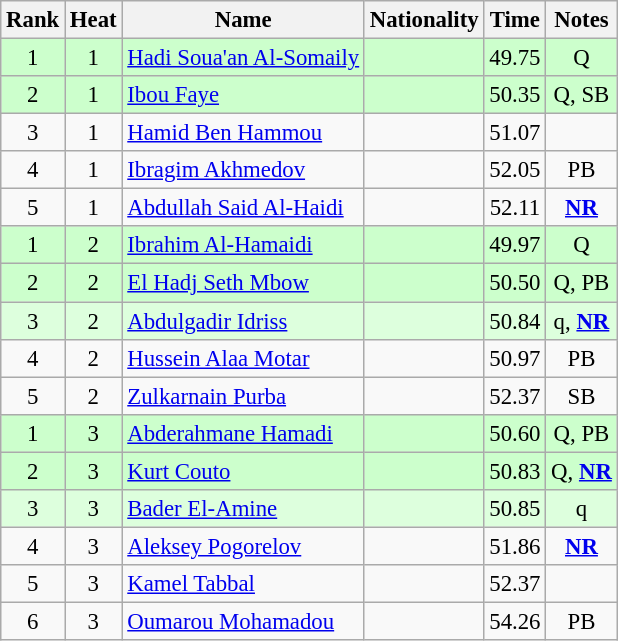<table class="wikitable sortable" style="text-align:center;font-size:95%">
<tr>
<th>Rank</th>
<th>Heat</th>
<th>Name</th>
<th>Nationality</th>
<th>Time</th>
<th>Notes</th>
</tr>
<tr bgcolor=ccffcc>
<td>1</td>
<td>1</td>
<td align=left><a href='#'>Hadi Soua'an Al-Somaily</a></td>
<td align=left></td>
<td>49.75</td>
<td>Q</td>
</tr>
<tr bgcolor=ccffcc>
<td>2</td>
<td>1</td>
<td align=left><a href='#'>Ibou Faye</a></td>
<td align=left></td>
<td>50.35</td>
<td>Q, SB</td>
</tr>
<tr>
<td>3</td>
<td>1</td>
<td align=left><a href='#'>Hamid Ben Hammou</a></td>
<td align=left></td>
<td>51.07</td>
<td></td>
</tr>
<tr>
<td>4</td>
<td>1</td>
<td align=left><a href='#'>Ibragim Akhmedov</a></td>
<td align=left></td>
<td>52.05</td>
<td>PB</td>
</tr>
<tr>
<td>5</td>
<td>1</td>
<td align=left><a href='#'>Abdullah Said Al-Haidi</a></td>
<td align=left></td>
<td>52.11</td>
<td><strong><a href='#'>NR</a></strong></td>
</tr>
<tr bgcolor=ccffcc>
<td>1</td>
<td>2</td>
<td align=left><a href='#'>Ibrahim Al-Hamaidi</a></td>
<td align=left></td>
<td>49.97</td>
<td>Q</td>
</tr>
<tr bgcolor=ccffcc>
<td>2</td>
<td>2</td>
<td align=left><a href='#'>El Hadj Seth Mbow</a></td>
<td align=left></td>
<td>50.50</td>
<td>Q, PB</td>
</tr>
<tr bgcolor=ddffdd>
<td>3</td>
<td>2</td>
<td align=left><a href='#'>Abdulgadir Idriss</a></td>
<td align=left></td>
<td>50.84</td>
<td>q, <strong><a href='#'>NR</a></strong></td>
</tr>
<tr>
<td>4</td>
<td>2</td>
<td align=left><a href='#'>Hussein Alaa Motar</a></td>
<td align=left></td>
<td>50.97</td>
<td>PB</td>
</tr>
<tr>
<td>5</td>
<td>2</td>
<td align=left><a href='#'>Zulkarnain Purba</a></td>
<td align=left></td>
<td>52.37</td>
<td>SB</td>
</tr>
<tr bgcolor=ccffcc>
<td>1</td>
<td>3</td>
<td align=left><a href='#'>Abderahmane Hamadi</a></td>
<td align=left></td>
<td>50.60</td>
<td>Q, PB</td>
</tr>
<tr bgcolor=ccffcc>
<td>2</td>
<td>3</td>
<td align=left><a href='#'>Kurt Couto</a></td>
<td align=left></td>
<td>50.83</td>
<td>Q, <strong><a href='#'>NR</a></strong></td>
</tr>
<tr bgcolor=ddffdd>
<td>3</td>
<td>3</td>
<td align=left><a href='#'>Bader El-Amine</a></td>
<td align=left></td>
<td>50.85</td>
<td>q</td>
</tr>
<tr>
<td>4</td>
<td>3</td>
<td align=left><a href='#'>Aleksey Pogorelov</a></td>
<td align=left></td>
<td>51.86</td>
<td><strong><a href='#'>NR</a></strong></td>
</tr>
<tr>
<td>5</td>
<td>3</td>
<td align=left><a href='#'>Kamel Tabbal</a></td>
<td align=left></td>
<td>52.37</td>
<td></td>
</tr>
<tr>
<td>6</td>
<td>3</td>
<td align=left><a href='#'>Oumarou Mohamadou</a></td>
<td align=left></td>
<td>54.26</td>
<td>PB</td>
</tr>
</table>
